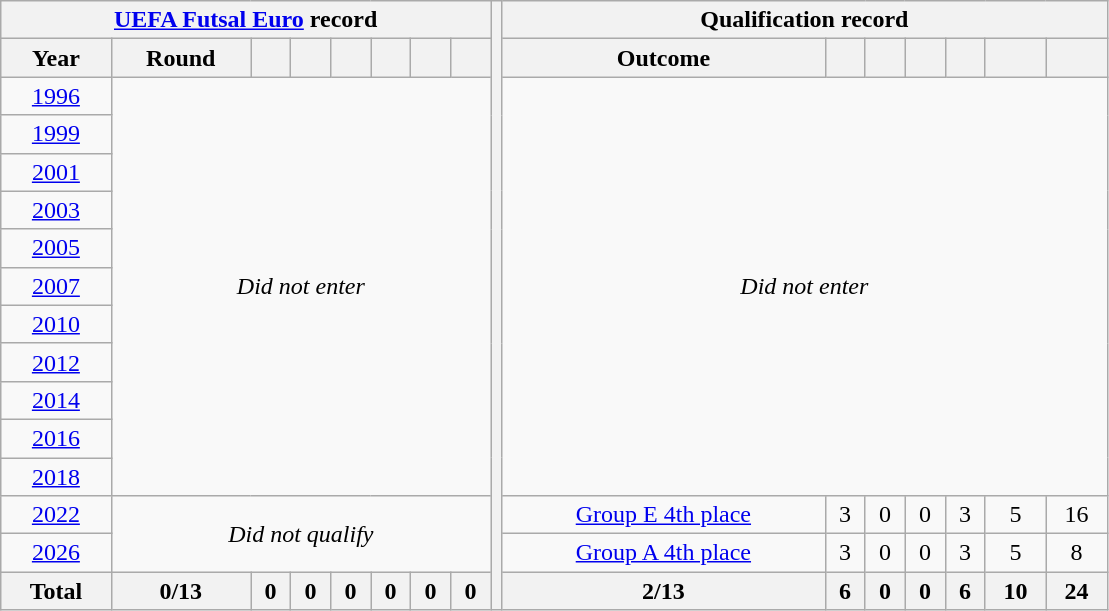<table class="wikitable" style="text-align: center;">
<tr>
<th colspan=8><a href='#'>UEFA Futsal Euro</a> record</th>
<th width=1% rowspan=17></th>
<th colspan=7>Qualification record</th>
</tr>
<tr>
<th>Year</th>
<th>Round</th>
<th></th>
<th></th>
<th></th>
<th></th>
<th></th>
<th></th>
<th>Outcome</th>
<th></th>
<th></th>
<th></th>
<th></th>
<th></th>
<th></th>
</tr>
<tr>
<td> <a href='#'>1996</a></td>
<td colspan=7 rowspan=11><em>Did not enter</em></td>
<td colspan=7 rowspan=11><em>Did not enter</em></td>
</tr>
<tr>
<td> <a href='#'>1999</a></td>
</tr>
<tr>
<td> <a href='#'>2001</a></td>
</tr>
<tr>
<td> <a href='#'>2003</a></td>
</tr>
<tr>
<td> <a href='#'>2005</a></td>
</tr>
<tr>
<td> <a href='#'>2007</a></td>
</tr>
<tr>
<td> <a href='#'>2010</a></td>
</tr>
<tr>
<td> <a href='#'>2012</a></td>
</tr>
<tr>
<td> <a href='#'>2014</a></td>
</tr>
<tr>
<td> <a href='#'>2016</a></td>
</tr>
<tr>
<td> <a href='#'>2018</a></td>
</tr>
<tr>
<td> <a href='#'>2022</a></td>
<td colspan=7 rowspan=2><em>Did not qualify</em></td>
<td><a href='#'>Group E 4th place</a></td>
<td>3</td>
<td>0</td>
<td>0</td>
<td>3</td>
<td>5</td>
<td>16</td>
</tr>
<tr>
<td> <a href='#'>2026</a></td>
<td><a href='#'>Group A 4th place</a></td>
<td>3</td>
<td>0</td>
<td>0</td>
<td>3</td>
<td>5</td>
<td>8</td>
</tr>
<tr>
<th><strong>Total</strong></th>
<th>0/13</th>
<th>0</th>
<th>0</th>
<th>0</th>
<th>0</th>
<th>0</th>
<th>0</th>
<th>2/13</th>
<th>6</th>
<th>0</th>
<th>0</th>
<th>6</th>
<th>10</th>
<th>24</th>
</tr>
</table>
